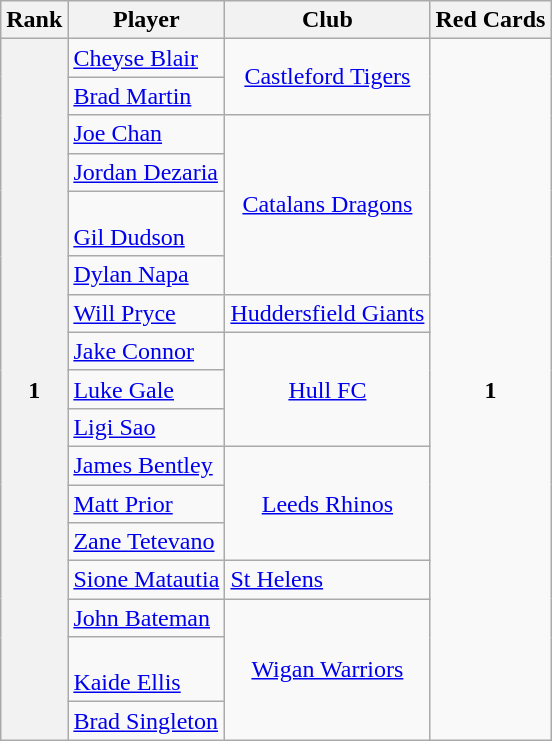<table class="wikitable sortable" style="text-align:center">
<tr>
<th>Rank</th>
<th>Player</th>
<th>Club</th>
<th> Red Cards</th>
</tr>
<tr>
<th rowspan=17><strong>1</strong></th>
<td align="left"> <a href='#'>Cheyse Blair</a></td>
<td Rowspan=2> <a href='#'>Castleford Tigers</a></td>
<td Rowspan=17><strong>1</strong></td>
</tr>
<tr>
<td align="left"> <a href='#'>Brad Martin</a></td>
</tr>
<tr>
<td align="left"> <a href='#'>Joe Chan</a></td>
<td Rowspan=4> <a href='#'>Catalans Dragons</a></td>
</tr>
<tr>
<td align="left"> <a href='#'>Jordan Dezaria</a></td>
</tr>
<tr>
<td align="left"><br> <a href='#'>Gil Dudson</a></td>
</tr>
<tr>
<td align="left"> <a href='#'>Dylan Napa</a></td>
</tr>
<tr>
<td align="left"> <a href='#'>Will Pryce</a></td>
<td align="left"> <a href='#'>Huddersfield Giants</a></td>
</tr>
<tr>
<td align="left"> <a href='#'>Jake Connor</a></td>
<td Rowspan=3> <a href='#'>Hull FC</a></td>
</tr>
<tr>
<td align="left"> <a href='#'>Luke Gale</a></td>
</tr>
<tr>
<td align="left"> <a href='#'>Ligi Sao</a></td>
</tr>
<tr>
<td align="left"> <a href='#'>James Bentley</a></td>
<td Rowspan=3> <a href='#'>Leeds Rhinos</a></td>
</tr>
<tr>
<td align="left"> <a href='#'>Matt Prior</a></td>
</tr>
<tr>
<td align="left"> <a href='#'>Zane Tetevano</a></td>
</tr>
<tr>
<td align="left"> <a href='#'>Sione Matautia</a></td>
<td align="left"> <a href='#'>St Helens</a></td>
</tr>
<tr>
<td align="left"> <a href='#'>John Bateman</a></td>
<td rowspan=3> <a href='#'>Wigan Warriors</a></td>
</tr>
<tr>
<td align="left"><br> <a href='#'>Kaide Ellis</a></td>
</tr>
<tr>
<td align="left"> <a href='#'>Brad Singleton</a></td>
</tr>
</table>
